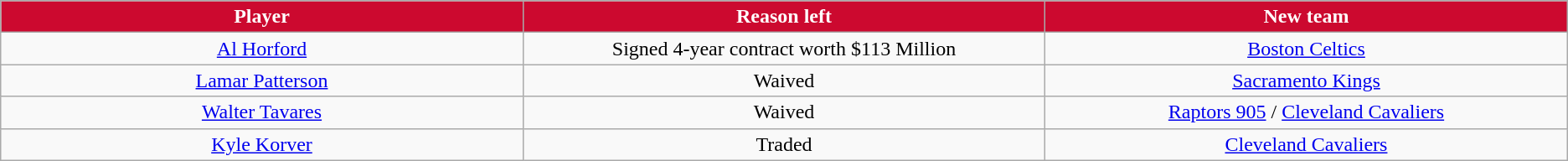<table class="wikitable sortable sortable" style="text-align: center">
<tr>
<th style="background:#cc092f; color:white" width="10%">Player</th>
<th style="background:#cc092f; color:white" width="10%">Reason left</th>
<th style="background:#cc092f; color:white" width="10%">New team</th>
</tr>
<tr>
<td><a href='#'>Al Horford</a></td>
<td>Signed 4-year contract worth $113 Million</td>
<td><a href='#'>Boston Celtics</a></td>
</tr>
<tr>
<td><a href='#'>Lamar Patterson</a></td>
<td>Waived</td>
<td><a href='#'>Sacramento Kings</a></td>
</tr>
<tr>
<td><a href='#'>Walter Tavares</a></td>
<td>Waived</td>
<td> <a href='#'>Raptors 905</a> / <a href='#'>Cleveland Cavaliers</a></td>
</tr>
<tr>
<td><a href='#'>Kyle Korver</a></td>
<td>Traded</td>
<td><a href='#'>Cleveland Cavaliers</a></td>
</tr>
</table>
